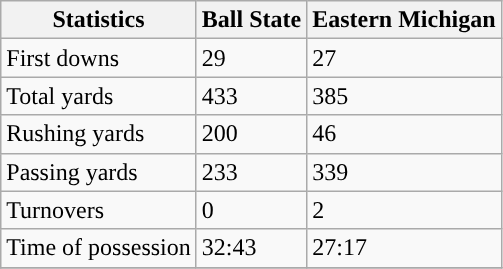<table class="wikitable">
<tr>
<th>Statistics</th>
<th>Ball State</th>
<th>Eastern Michigan</th>
</tr>
<tr>
<td>First downs</td>
<td>29</td>
<td>27</td>
</tr>
<tr>
<td>Total yards</td>
<td>433</td>
<td>385</td>
</tr>
<tr>
<td>Rushing yards</td>
<td>200</td>
<td>46</td>
</tr>
<tr>
<td>Passing yards</td>
<td>233</td>
<td>339</td>
</tr>
<tr>
<td>Turnovers</td>
<td>0</td>
<td>2</td>
</tr>
<tr>
<td>Time of possession</td>
<td>32:43</td>
<td>27:17</td>
</tr>
<tr>
</tr>
</table>
